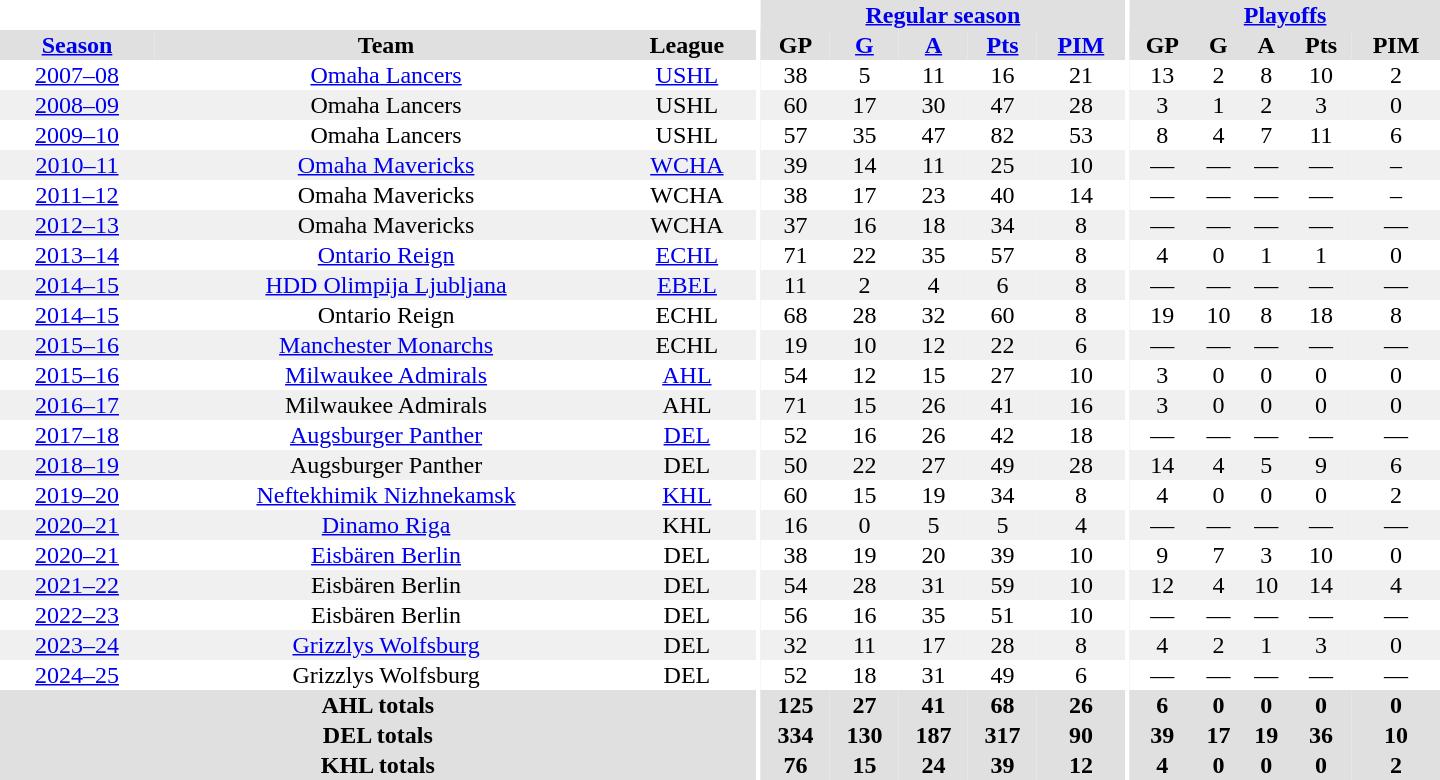<table border="0" cellpadding="1" cellspacing="0" style="text-align:center; width:60em">
<tr bgcolor="#e0e0e0">
<th colspan="3" bgcolor="#ffffff"></th>
<th rowspan="99" bgcolor="#ffffff"></th>
<th colspan="5"><a href='#'>Regular season</a></th>
<th rowspan="99" bgcolor="#ffffff"></th>
<th colspan="5"><a href='#'>Playoffs</a></th>
</tr>
<tr bgcolor="#e0e0e0">
<th><a href='#'>Season</a></th>
<th>Team</th>
<th>League</th>
<th>GP</th>
<th><a href='#'>G</a></th>
<th><a href='#'>A</a></th>
<th><a href='#'>Pts</a></th>
<th><a href='#'>PIM</a></th>
<th>GP</th>
<th>G</th>
<th>A</th>
<th>Pts</th>
<th>PIM</th>
</tr>
<tr ALIGN="center">
<td><a href='#'>2007–08</a></td>
<td><a href='#'>Omaha Lancers</a></td>
<td><a href='#'>USHL</a></td>
<td>38</td>
<td>5</td>
<td>11</td>
<td>16</td>
<td>21</td>
<td>13</td>
<td>2</td>
<td>8</td>
<td>10</td>
<td>2</td>
</tr>
<tr ALIGN="center" bgcolor="#f0f0f0">
<td><a href='#'>2008–09</a></td>
<td>Omaha Lancers</td>
<td>USHL</td>
<td>60</td>
<td>17</td>
<td>30</td>
<td>47</td>
<td>28</td>
<td>3</td>
<td>1</td>
<td>2</td>
<td>3</td>
<td>0</td>
</tr>
<tr ALIGN="center">
<td><a href='#'>2009–10</a></td>
<td>Omaha Lancers</td>
<td>USHL</td>
<td>57</td>
<td>35</td>
<td>47</td>
<td>82</td>
<td>53</td>
<td>8</td>
<td>4</td>
<td>7</td>
<td>11</td>
<td>6</td>
</tr>
<tr ALIGN="center" bgcolor="#f0f0f0">
<td><a href='#'>2010–11</a></td>
<td><a href='#'>Omaha Mavericks</a></td>
<td><a href='#'>WCHA</a></td>
<td>39</td>
<td>14</td>
<td>11</td>
<td>25</td>
<td>10</td>
<td>—</td>
<td>—</td>
<td>—</td>
<td>—</td>
<td>–</td>
</tr>
<tr ALIGN="center">
<td><a href='#'>2011–12</a></td>
<td>Omaha Mavericks</td>
<td>WCHA</td>
<td>38</td>
<td>17</td>
<td>23</td>
<td>40</td>
<td>14</td>
<td>—</td>
<td>—</td>
<td>—</td>
<td>—</td>
<td>–</td>
</tr>
<tr ALIGN="center" bgcolor="#f0f0f0">
<td><a href='#'>2012–13</a></td>
<td>Omaha Mavericks</td>
<td>WCHA</td>
<td>37</td>
<td>16</td>
<td>18</td>
<td>34</td>
<td>8</td>
<td>—</td>
<td>—</td>
<td>—</td>
<td>—</td>
<td>—</td>
</tr>
<tr ALIGN="center">
<td><a href='#'>2013–14</a></td>
<td><a href='#'>Ontario Reign</a></td>
<td><a href='#'>ECHL</a></td>
<td>71</td>
<td>22</td>
<td>35</td>
<td>57</td>
<td>8</td>
<td>4</td>
<td>0</td>
<td>1</td>
<td>1</td>
<td>0</td>
</tr>
<tr ALIGN="center" bgcolor="#f0f0f0">
<td><a href='#'>2014–15</a></td>
<td><a href='#'>HDD Olimpija Ljubljana</a></td>
<td><a href='#'>EBEL</a></td>
<td>11</td>
<td>2</td>
<td>4</td>
<td>6</td>
<td>8</td>
<td>—</td>
<td>—</td>
<td>—</td>
<td>—</td>
<td>—</td>
</tr>
<tr ALIGN="center">
<td><a href='#'>2014–15</a></td>
<td>Ontario Reign</td>
<td>ECHL</td>
<td>68</td>
<td>28</td>
<td>32</td>
<td>60</td>
<td>8</td>
<td>19</td>
<td>10</td>
<td>8</td>
<td>18</td>
<td>8</td>
</tr>
<tr ALIGN="center" bgcolor="#f0f0f0">
<td><a href='#'>2015–16</a></td>
<td><a href='#'>Manchester Monarchs</a></td>
<td>ECHL</td>
<td>19</td>
<td>10</td>
<td>12</td>
<td>22</td>
<td>6</td>
<td>—</td>
<td>—</td>
<td>—</td>
<td>—</td>
<td>—</td>
</tr>
<tr ALIGN="center">
<td><a href='#'>2015–16</a></td>
<td><a href='#'>Milwaukee Admirals</a></td>
<td><a href='#'>AHL</a></td>
<td>54</td>
<td>12</td>
<td>15</td>
<td>27</td>
<td>10</td>
<td>3</td>
<td>0</td>
<td>0</td>
<td>0</td>
<td>0</td>
</tr>
<tr ALIGN="center" bgcolor="#f0f0f0">
<td><a href='#'>2016–17</a></td>
<td>Milwaukee Admirals</td>
<td>AHL</td>
<td>71</td>
<td>15</td>
<td>26</td>
<td>41</td>
<td>16</td>
<td>3</td>
<td>0</td>
<td>0</td>
<td>0</td>
<td>0</td>
</tr>
<tr ALIGN="center">
<td><a href='#'>2017–18</a></td>
<td><a href='#'>Augsburger Panther</a></td>
<td><a href='#'>DEL</a></td>
<td>52</td>
<td>16</td>
<td>26</td>
<td>42</td>
<td>18</td>
<td>—</td>
<td>—</td>
<td>—</td>
<td>—</td>
<td>—</td>
</tr>
<tr ALIGN="center" bgcolor="#f0f0f0">
<td><a href='#'>2018–19</a></td>
<td>Augsburger Panther</td>
<td>DEL</td>
<td>50</td>
<td>22</td>
<td>27</td>
<td>49</td>
<td>28</td>
<td>14</td>
<td>4</td>
<td>5</td>
<td>9</td>
<td>6</td>
</tr>
<tr ALIGN="center">
<td><a href='#'>2019–20</a></td>
<td><a href='#'>Neftekhimik Nizhnekamsk</a></td>
<td><a href='#'>KHL</a></td>
<td>60</td>
<td>15</td>
<td>19</td>
<td>34</td>
<td>8</td>
<td>4</td>
<td>0</td>
<td>0</td>
<td>0</td>
<td>2</td>
</tr>
<tr ALIGN="center" bgcolor="#f0f0f0">
<td><a href='#'>2020–21</a></td>
<td><a href='#'>Dinamo Riga</a></td>
<td>KHL</td>
<td>16</td>
<td>0</td>
<td>5</td>
<td>5</td>
<td>4</td>
<td>—</td>
<td>—</td>
<td>—</td>
<td>—</td>
<td>—</td>
</tr>
<tr ALIGN="center">
<td><a href='#'>2020–21</a></td>
<td><a href='#'>Eisbären Berlin</a></td>
<td>DEL</td>
<td>38</td>
<td>19</td>
<td>20</td>
<td>39</td>
<td>10</td>
<td>9</td>
<td>7</td>
<td>3</td>
<td>10</td>
<td>0</td>
</tr>
<tr ALIGN="center" bgcolor="#f0f0f0">
<td><a href='#'>2021–22</a></td>
<td>Eisbären Berlin</td>
<td>DEL</td>
<td>54</td>
<td>28</td>
<td>31</td>
<td>59</td>
<td>10</td>
<td>12</td>
<td>4</td>
<td>10</td>
<td>14</td>
<td>4</td>
</tr>
<tr>
<td><a href='#'>2022–23</a></td>
<td>Eisbären Berlin</td>
<td>DEL</td>
<td>56</td>
<td>16</td>
<td>35</td>
<td>51</td>
<td>10</td>
<td>—</td>
<td>—</td>
<td>—</td>
<td>—</td>
<td>—</td>
</tr>
<tr ALIGN="center" bgcolor="#f0f0f0">
<td><a href='#'>2023–24</a></td>
<td><a href='#'>Grizzlys Wolfsburg</a></td>
<td>DEL</td>
<td>32</td>
<td>11</td>
<td>17</td>
<td>28</td>
<td>8</td>
<td>4</td>
<td>2</td>
<td>1</td>
<td>3</td>
<td>0</td>
</tr>
<tr>
<td><a href='#'>2024–25</a></td>
<td>Grizzlys Wolfsburg</td>
<td>DEL</td>
<td>52</td>
<td>18</td>
<td>31</td>
<td>49</td>
<td>6</td>
<td>—</td>
<td>—</td>
<td>—</td>
<td>—</td>
<td>—</td>
</tr>
<tr bgcolor="#e0e0e0">
<th colspan="3">AHL totals</th>
<th>125</th>
<th>27</th>
<th>41</th>
<th>68</th>
<th>26</th>
<th>6</th>
<th>0</th>
<th>0</th>
<th>0</th>
<th>0</th>
</tr>
<tr bgcolor="#e0e0e0">
<th colspan="3">DEL totals</th>
<th>334</th>
<th>130</th>
<th>187</th>
<th>317</th>
<th>90</th>
<th>39</th>
<th>17</th>
<th>19</th>
<th>36</th>
<th>10</th>
</tr>
<tr bgcolor="#e0e0e0">
<th colspan="3">KHL totals</th>
<th>76</th>
<th>15</th>
<th>24</th>
<th>39</th>
<th>12</th>
<th>4</th>
<th>0</th>
<th>0</th>
<th>0</th>
<th>2</th>
</tr>
</table>
